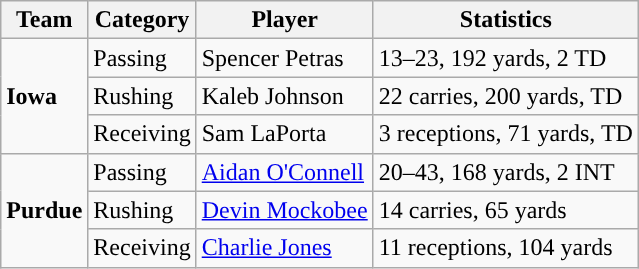<table class="wikitable" style="float: left;">
<tr>
<th>Team</th>
<th>Category</th>
<th>Player</th>
<th>Statistics</th>
</tr>
<tr>
<td rowspan=3><strong>Iowa</strong></td>
<td>Passing</td>
<td>Spencer Petras</td>
<td>13–23, 192 yards, 2 TD</td>
</tr>
<tr>
<td>Rushing</td>
<td>Kaleb Johnson</td>
<td>22 carries, 200 yards, TD</td>
</tr>
<tr>
<td>Receiving</td>
<td>Sam LaPorta</td>
<td>3 receptions, 71 yards, TD</td>
</tr>
<tr>
<td rowspan=3><strong>Purdue</strong></td>
<td>Passing</td>
<td><a href='#'>Aidan O'Connell</a></td>
<td>20–43, 168 yards, 2 INT</td>
</tr>
<tr>
<td>Rushing</td>
<td><a href='#'>Devin Mockobee</a></td>
<td>14 carries, 65 yards</td>
</tr>
<tr>
<td>Receiving</td>
<td><a href='#'>Charlie Jones</a></td>
<td>11 receptions, 104 yards</td>
</tr>
</table>
